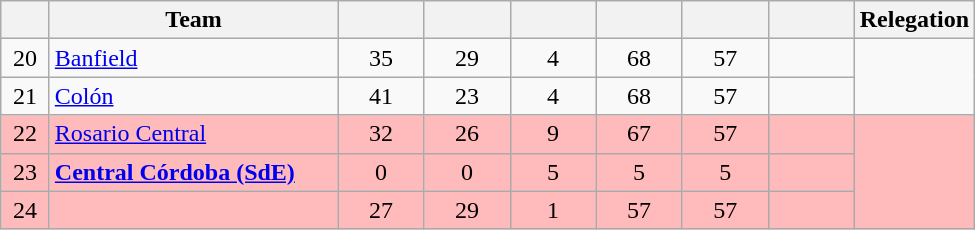<table class="wikitable sortable" style="text-align: center;">
<tr>
<th width=25></th>
<th width=185>Team</th>
<th width=50></th>
<th width=50></th>
<th width=50></th>
<th width=50></th>
<th width=50></th>
<th width=50></th>
<th>Relegation</th>
</tr>
<tr>
<td>20</td>
<td align="left"><a href='#'>Banfield</a></td>
<td>35</td>
<td>29</td>
<td>4</td>
<td>68</td>
<td>57</td>
<td><strong></strong></td>
</tr>
<tr>
<td>21</td>
<td align="left"><a href='#'>Colón</a></td>
<td>41</td>
<td>23</td>
<td>4</td>
<td>68</td>
<td>57</td>
<td><strong></strong></td>
</tr>
<tr bgcolor=#FFBBBB>
<td>22</td>
<td align="left"><a href='#'>Rosario Central</a></td>
<td>32</td>
<td>26</td>
<td>9</td>
<td>67</td>
<td>57</td>
<td><strong></strong></td>
<td rowspan=3></td>
</tr>
<tr bgcolor=#FFBBBB>
<td>23</td>
<td align="left"><strong><a href='#'>Central Córdoba (SdE)</a></strong></td>
<td>0</td>
<td>0</td>
<td>5</td>
<td>5</td>
<td>5</td>
<td><strong></strong></td>
</tr>
<tr bgcolor=#FFBBBB>
<td>24</td>
<td align="left"></td>
<td>27</td>
<td>29</td>
<td>1</td>
<td>57</td>
<td>57</td>
<td><strong></strong></td>
</tr>
</table>
